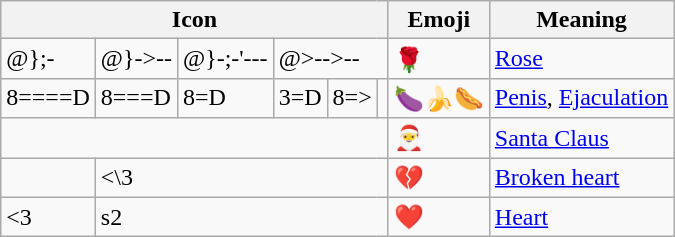<table class="wikitable">
<tr>
<th colspan="6">Icon</th>
<th>Emoji</th>
<th>Meaning</th>
</tr>
<tr>
<td>@};-</td>
<td>@}->--</td>
<td>@}‑;‑'‑‑‑</td>
<td colspan="3">@>‑‑>‑‑</td>
<td>🌹</td>
<td><a href='#'>Rose</a></td>
</tr>
<tr>
<td>8====D</td>
<td>8===D</td>
<td>8=D</td>
<td>3=D</td>
<td>8=></td>
<td></td>
<td>🍆🍌🌭</td>
<td><a href='#'>Penis</a>, <a href='#'>Ejaculation</a></td>
</tr>
<tr>
<td colspan="6"></td>
<td>🎅</td>
<td><a href='#'>Santa Claus</a></td>
</tr>
<tr>
<td></3</td>
<td colspan="5"><\3</td>
<td>💔</td>
<td><a href='#'>Broken heart</a></td>
</tr>
<tr>
<td><3</td>
<td colspan="5">s2</td>
<td>❤️</td>
<td><a href='#'>Heart</a></td>
</tr>
</table>
